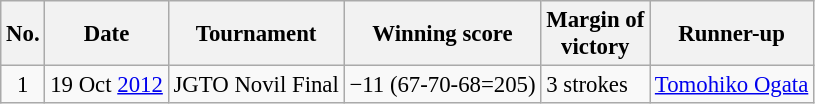<table class="wikitable" style="font-size:95%;">
<tr>
<th>No.</th>
<th>Date</th>
<th>Tournament</th>
<th>Winning score</th>
<th>Margin of<br>victory</th>
<th>Runner-up</th>
</tr>
<tr>
<td align=center>1</td>
<td align=right>19 Oct <a href='#'>2012</a></td>
<td>JGTO Novil Final</td>
<td>−11 (67-70-68=205)</td>
<td>3 strokes</td>
<td> <a href='#'>Tomohiko Ogata</a></td>
</tr>
</table>
